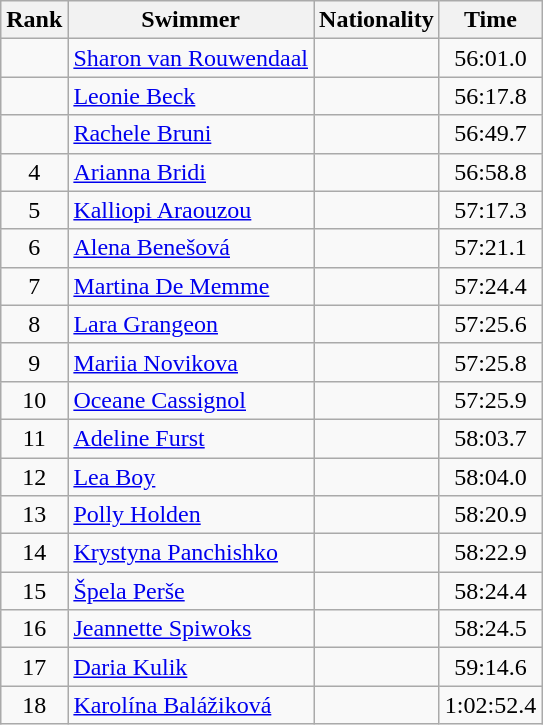<table class="wikitable sortable" border="1" style="text-align:center">
<tr>
<th>Rank</th>
<th>Swimmer</th>
<th>Nationality</th>
<th>Time</th>
</tr>
<tr>
<td></td>
<td align=left><a href='#'>Sharon van Rouwendaal</a></td>
<td align=left></td>
<td>56:01.0</td>
</tr>
<tr>
<td></td>
<td align=left><a href='#'>Leonie Beck</a></td>
<td align=left></td>
<td>56:17.8</td>
</tr>
<tr>
<td></td>
<td align=left><a href='#'>Rachele Bruni</a></td>
<td align=left></td>
<td>56:49.7</td>
</tr>
<tr>
<td>4</td>
<td align=left><a href='#'>Arianna Bridi</a></td>
<td align=left></td>
<td>56:58.8</td>
</tr>
<tr>
<td>5</td>
<td align=left><a href='#'>Kalliopi Araouzou</a></td>
<td align=left></td>
<td>57:17.3</td>
</tr>
<tr>
<td>6</td>
<td align=left><a href='#'>Alena Benešová</a></td>
<td align=left></td>
<td>57:21.1</td>
</tr>
<tr>
<td>7</td>
<td align=left><a href='#'>Martina De Memme</a></td>
<td align=left></td>
<td>57:24.4</td>
</tr>
<tr>
<td>8</td>
<td align=left><a href='#'>Lara Grangeon</a></td>
<td align=left></td>
<td>57:25.6</td>
</tr>
<tr>
<td>9</td>
<td align=left><a href='#'>Mariia Novikova</a></td>
<td align=left></td>
<td>57:25.8</td>
</tr>
<tr>
<td>10</td>
<td align=left><a href='#'>Oceane Cassignol</a></td>
<td align=left></td>
<td>57:25.9</td>
</tr>
<tr>
<td>11</td>
<td align=left><a href='#'>Adeline Furst</a></td>
<td align=left></td>
<td>58:03.7</td>
</tr>
<tr>
<td>12</td>
<td align=left><a href='#'>Lea Boy</a></td>
<td align=left></td>
<td>58:04.0</td>
</tr>
<tr>
<td>13</td>
<td align=left><a href='#'>Polly Holden</a></td>
<td align=left></td>
<td>58:20.9</td>
</tr>
<tr>
<td>14</td>
<td align=left><a href='#'>Krystyna Panchishko</a></td>
<td align=left></td>
<td>58:22.9</td>
</tr>
<tr>
<td>15</td>
<td align=left><a href='#'>Špela Perše</a></td>
<td align=left></td>
<td>58:24.4</td>
</tr>
<tr>
<td>16</td>
<td align=left><a href='#'>Jeannette Spiwoks</a></td>
<td align=left></td>
<td>58:24.5</td>
</tr>
<tr>
<td>17</td>
<td align=left><a href='#'>Daria Kulik</a></td>
<td align=left></td>
<td>59:14.6</td>
</tr>
<tr>
<td>18</td>
<td align=left><a href='#'>Karolína Balážiková</a></td>
<td align=left></td>
<td>1:02:52.4</td>
</tr>
</table>
